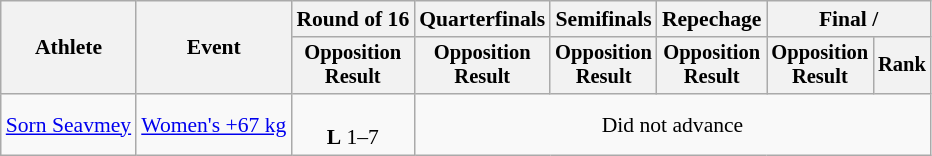<table class="wikitable" style="font-size:90%;">
<tr>
<th rowspan=2>Athlete</th>
<th rowspan=2>Event</th>
<th>Round of 16</th>
<th>Quarterfinals</th>
<th>Semifinals</th>
<th>Repechage</th>
<th colspan=2>Final / </th>
</tr>
<tr style="font-size:95%">
<th>Opposition<br>Result</th>
<th>Opposition<br>Result</th>
<th>Opposition<br>Result</th>
<th>Opposition<br>Result</th>
<th>Opposition<br>Result</th>
<th>Rank</th>
</tr>
<tr align=center>
<td align=left><a href='#'>Sorn Seavmey</a></td>
<td align=left><a href='#'>Women's +67 kg</a></td>
<td><br><strong>L</strong> 1–7</td>
<td colspan=5>Did not advance</td>
</tr>
</table>
